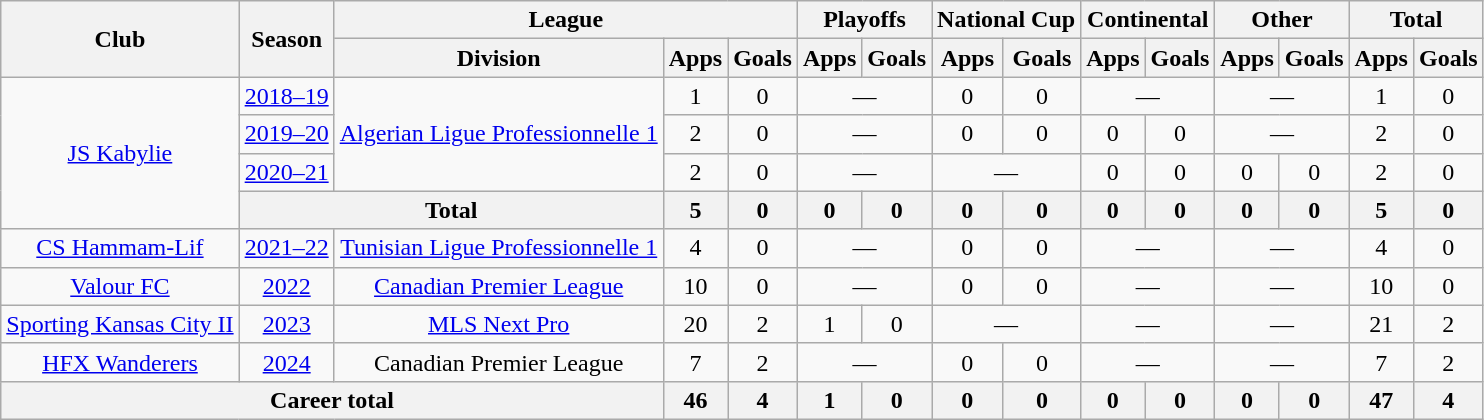<table class="wikitable" style="text-align: center">
<tr>
<th rowspan="2">Club</th>
<th rowspan="2">Season</th>
<th colspan="3">League</th>
<th colspan="2">Playoffs</th>
<th colspan="2">National Cup</th>
<th colspan="2">Continental</th>
<th colspan="2">Other</th>
<th colspan="2">Total</th>
</tr>
<tr>
<th>Division</th>
<th>Apps</th>
<th>Goals</th>
<th>Apps</th>
<th>Goals</th>
<th>Apps</th>
<th>Goals</th>
<th>Apps</th>
<th>Goals</th>
<th>Apps</th>
<th>Goals</th>
<th>Apps</th>
<th>Goals</th>
</tr>
<tr>
<td rowspan="4"><a href='#'>JS Kabylie</a></td>
<td><a href='#'>2018–19</a></td>
<td rowspan=3><a href='#'>Algerian Ligue Professionnelle 1</a></td>
<td>1</td>
<td>0</td>
<td colspan="2">—</td>
<td>0</td>
<td>0</td>
<td colspan="2">—</td>
<td colspan="2">—</td>
<td>1</td>
<td>0</td>
</tr>
<tr>
<td><a href='#'>2019–20</a></td>
<td>2</td>
<td>0</td>
<td colspan="2">—</td>
<td>0</td>
<td>0</td>
<td>0</td>
<td>0</td>
<td colspan="2">—</td>
<td>2</td>
<td>0</td>
</tr>
<tr>
<td><a href='#'>2020–21</a></td>
<td>2</td>
<td>0</td>
<td colspan="2">—</td>
<td colspan="2">—</td>
<td>0</td>
<td>0</td>
<td>0</td>
<td>0</td>
<td>2</td>
<td>0</td>
</tr>
<tr>
<th colspan="2">Total</th>
<th>5</th>
<th>0</th>
<th>0</th>
<th>0</th>
<th>0</th>
<th>0</th>
<th>0</th>
<th>0</th>
<th>0</th>
<th>0</th>
<th>5</th>
<th>0</th>
</tr>
<tr>
<td><a href='#'>CS Hammam-Lif</a></td>
<td><a href='#'>2021–22</a></td>
<td><a href='#'>Tunisian Ligue Professionnelle 1</a></td>
<td>4</td>
<td>0</td>
<td colspan="2">—</td>
<td>0</td>
<td>0</td>
<td colspan="2">—</td>
<td colspan="2">—</td>
<td>4</td>
<td>0</td>
</tr>
<tr>
<td><a href='#'>Valour FC</a></td>
<td><a href='#'>2022</a></td>
<td><a href='#'>Canadian Premier League</a></td>
<td>10</td>
<td>0</td>
<td colspan="2">—</td>
<td>0</td>
<td>0</td>
<td colspan="2">—</td>
<td colspan="2">—</td>
<td>10</td>
<td>0</td>
</tr>
<tr>
<td><a href='#'>Sporting Kansas City II</a></td>
<td><a href='#'>2023</a></td>
<td><a href='#'>MLS Next Pro</a></td>
<td>20</td>
<td>2</td>
<td>1</td>
<td>0</td>
<td colspan="2">—</td>
<td colspan="2">—</td>
<td colspan="2">—</td>
<td>21</td>
<td>2</td>
</tr>
<tr>
<td><a href='#'>HFX Wanderers</a></td>
<td><a href='#'>2024</a></td>
<td>Canadian Premier League</td>
<td>7</td>
<td>2</td>
<td colspan="2">—</td>
<td>0</td>
<td>0</td>
<td colspan="2">—</td>
<td colspan="2">—</td>
<td>7</td>
<td>2</td>
</tr>
<tr>
<th colspan="3">Career total</th>
<th>46</th>
<th>4</th>
<th>1</th>
<th>0</th>
<th>0</th>
<th>0</th>
<th>0</th>
<th>0</th>
<th>0</th>
<th>0</th>
<th>47</th>
<th>4</th>
</tr>
</table>
